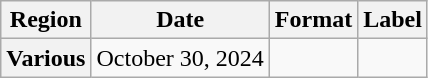<table class="wikitable plainrowheaders">
<tr>
<th scope="col">Region</th>
<th scope="col">Date</th>
<th scope="col">Format</th>
<th scope="col">Label</th>
</tr>
<tr>
<th scope="row">Various </th>
<td>October 30, 2024</td>
<td></td>
<td></td>
</tr>
</table>
